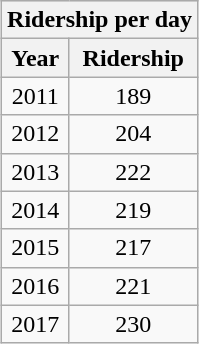<table class="wikitable" style="margin: 1em 0.2em; text-align: center;">
<tr style="background: #ddd;">
<th colspan="2">Ridership per day </th>
</tr>
<tr>
<th>Year</th>
<th>Ridership</th>
</tr>
<tr>
<td>2011</td>
<td>189</td>
</tr>
<tr>
<td>2012</td>
<td>204</td>
</tr>
<tr>
<td>2013</td>
<td>222</td>
</tr>
<tr>
<td>2014</td>
<td>219</td>
</tr>
<tr>
<td>2015</td>
<td>217</td>
</tr>
<tr>
<td>2016</td>
<td>221</td>
</tr>
<tr>
<td>2017</td>
<td>230</td>
</tr>
</table>
